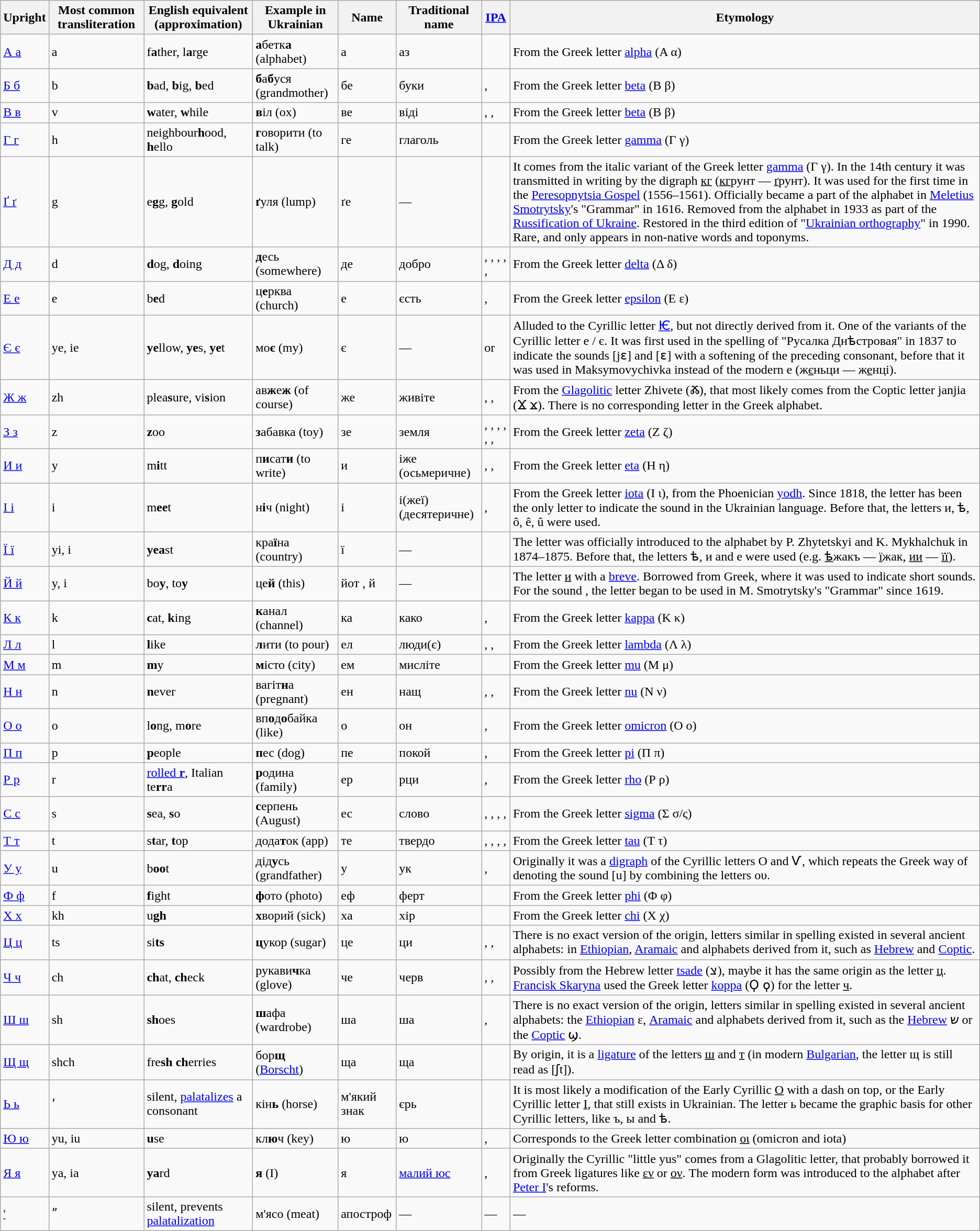<table class="wikitable">
<tr>
<th>Upright</th>
<th>Most common transliteration</th>
<th>English equivalent (approximation)</th>
<th>Example in Ukrainian</th>
<th>Name</th>
<th>Traditional name</th>
<th><a href='#'>IPA</a></th>
<th>Etymology</th>
</tr>
<tr>
<td><a href='#'>А а</a></td>
<td>a</td>
<td>f<strong>a</strong>ther, l<strong>a</strong>rge</td>
<td><strong>а</strong>бетк<strong>а</strong> (alphabet)</td>
<td>а </td>
<td>аз</td>
<td></td>
<td>From the Greek letter <a href='#'>alpha</a> (Α α)</td>
</tr>
<tr>
<td><a href='#'>Б б</a></td>
<td>b</td>
<td><strong>b</strong>ad, <strong>b</strong>ig, <strong>b</strong>ed</td>
<td><strong>б</strong>а<strong>б</strong>уся (grandmother)</td>
<td>бе </td>
<td>буки</td>
<td>, </td>
<td>From the Greek letter <a href='#'>beta</a> (Β β)</td>
</tr>
<tr>
<td><a href='#'>В в</a></td>
<td>v</td>
<td><strong>w</strong>ater, <strong>w</strong>hile</td>
<td><strong>в</strong>іл (ox)</td>
<td>ве </td>
<td>віді</td>
<td>, , </td>
<td>From the Greek letter <a href='#'>beta</a> (Β β)</td>
</tr>
<tr>
<td><a href='#'>Г г</a></td>
<td>h</td>
<td>neighbour<strong>h</strong>ood, <strong>h</strong>ello</td>
<td><strong>г</strong>оворити (to talk)</td>
<td>ге </td>
<td>глаголь</td>
<td></td>
<td>From the Greek letter <a href='#'>gamma</a> (Γ γ)</td>
</tr>
<tr>
<td><a href='#'>Ґ ґ</a></td>
<td>g</td>
<td>e<strong>g</strong>g, <strong>g</strong>old</td>
<td><strong>ґ</strong>уля (lump)</td>
<td>ґе </td>
<td>—</td>
<td></td>
<td>It comes from the italic variant of the Greek letter <a href='#'>gamma</a> (Γ γ). In the 14th century it was transmitted in writing by the digraph <u>кг</u> (<u>кг</u>рунт — <u>ґ</u>рунт). It was used for the first time in the <a href='#'>Peresopnytsia Gospel</a> (1556–1561). Officially became a part of the alphabet in <a href='#'>Meletius Smotrytsky</a>'s "Grammar" in 1616. Removed from the alphabet in 1933 as part of the <a href='#'>Russification of Ukraine</a>. Restored in the third edition of "<a href='#'>Ukrainian orthography</a>" in 1990. Rare, and only appears in non-native words and toponyms.</td>
</tr>
<tr>
<td><a href='#'>Д д</a></td>
<td>d</td>
<td><strong>d</strong>og, <strong>d</strong>oing</td>
<td><strong>д</strong>есь (somewhere)</td>
<td>де </td>
<td>добро</td>
<td>, , , , , </td>
<td>From the Greek letter <a href='#'>delta</a> (Δ δ)</td>
</tr>
<tr>
<td><a href='#'>Е е</a></td>
<td>e</td>
<td>b<strong>e</strong>d</td>
<td>ц<strong>е</strong>рква (church)</td>
<td>е </td>
<td>єсть</td>
<td>, </td>
<td>From the Greek letter <a href='#'>epsilon</a> (Ε ε)</td>
</tr>
<tr>
<td><a href='#'>Є є</a></td>
<td>ye, ie</td>
<td><strong>ye</strong>llow, <strong>ye</strong>s, <strong>ye</strong>t</td>
<td>мо<strong>є</strong> (my)</td>
<td>є </td>
<td>—</td>
<td> or </td>
<td>Alluded to the Cyrillic letter <a href='#'>Ѥ</a>, but not directly derived from it. One of the variants of the Cyrillic letter е / є. It was first used in the spelling of "Русалка Днѣстровая" in 1837 to indicate the sounds [jɛ] and [ɛ] with a softening of the preceding consonant, before that it was used in Maksymovychivka instead of the modern e (ж<u>є</u>ньци — ж<u>е</u>нці).</td>
</tr>
<tr>
<td><a href='#'>Ж ж</a></td>
<td>zh</td>
<td>plea<strong>s</strong>ure, vi<strong>s</strong>ion</td>
<td>ав<strong>ж</strong>е<strong>ж</strong> (of course)</td>
<td>же </td>
<td>живіте</td>
<td>, , </td>
<td>From the <a href='#'>Glagolitic</a> letter Zhivete (Ⰶ), that most likely comes from the Coptic letter janjia (Ϫ ϫ). There is no corresponding letter in the Greek alphabet.</td>
</tr>
<tr>
<td><a href='#'>З з</a></td>
<td>z</td>
<td><strong>z</strong>oo</td>
<td><strong>з</strong>абавка (toy)</td>
<td>зе </td>
<td>земля</td>
<td>, , , , , , </td>
<td>From the Greek letter <a href='#'>zeta</a> (Ζ ζ)</td>
</tr>
<tr>
<td><a href='#'>И и</a></td>
<td>y</td>
<td>m<strong>i</strong>tt</td>
<td>п<strong>и</strong>сат<strong>и</strong> (to write)</td>
<td>и </td>
<td>іже (осьмеричне)</td>
<td>, , </td>
<td>From the Greek letter <a href='#'>eta</a> (Η η)</td>
</tr>
<tr>
<td><a href='#'>І і</a></td>
<td>i</td>
<td>m<strong>ee</strong>t</td>
<td>н<strong>і</strong>ч (night)</td>
<td>і </td>
<td>і(жеї) (десятеричне)</td>
<td>, </td>
<td>From the Greek letter <a href='#'>iota</a> (Ι ι), from the Phoenician <a href='#'>yodh</a>. Since 1818, the letter has been the only letter to indicate the sound  in the Ukrainian language. Before that, the letters и, ѣ, ô, ê, û were used.</td>
</tr>
<tr>
<td><a href='#'>Ї ї</a></td>
<td>yi, i</td>
<td><strong>yea</strong>st</td>
<td>кра<strong>ї</strong>на (country)</td>
<td>ї </td>
<td>—</td>
<td></td>
<td>The letter was officially introduced to the alphabet by P. Zhytetskyi and K. Mykhalchuk in 1874–1875. Before that, the letters ѣ, и and е were used (e.g. <u>ѣ</u>жакъ — <u>ї</u>жак, <u>ии</u> — <u>її</u>).</td>
</tr>
<tr>
<td><a href='#'>Й й</a></td>
<td>y, i</td>
<td>bo<strong>y</strong>, to<strong>y</strong></td>
<td>це<strong>й</strong> (this)</td>
<td>йот , й </td>
<td>—</td>
<td></td>
<td>The letter <u>и</u> with a <a href='#'>breve</a>. Borrowed from Greek, where it was used to indicate short sounds. For the sound , the letter began to be used in M. Smotrytsky's "Grammar" since 1619.</td>
</tr>
<tr>
<td><a href='#'>К к</a></td>
<td>k</td>
<td><strong>c</strong>at, <strong>k</strong>ing</td>
<td><strong>к</strong>анал (channel)</td>
<td>ка </td>
<td>како</td>
<td>, </td>
<td>From the Greek letter <a href='#'>kappa</a> (Κ κ)</td>
</tr>
<tr>
<td><a href='#'>Л л</a></td>
<td>l</td>
<td><strong>l</strong>ike</td>
<td><strong>л</strong>ити (to pour)</td>
<td>ел </td>
<td>люди(є)</td>
<td>, , </td>
<td>From the Greek letter <a href='#'>lambda</a> (Λ λ)</td>
</tr>
<tr>
<td><a href='#'>М м</a></td>
<td>m</td>
<td><strong>m</strong>y</td>
<td><strong>м</strong>істо (city)</td>
<td>ем </td>
<td>мисліте</td>
<td></td>
<td>From the Greek letter <a href='#'>mu</a> (Μ μ)</td>
</tr>
<tr>
<td><a href='#'>Н н</a></td>
<td>n</td>
<td><strong>n</strong>ever</td>
<td>вагіт<strong>н</strong>а (pregnant)</td>
<td>ен </td>
<td>нащ</td>
<td>, , </td>
<td>From the Greek letter <a href='#'>nu</a> (Ν ν)</td>
</tr>
<tr>
<td><a href='#'>О о</a></td>
<td>o</td>
<td>l<strong>o</strong>ng, m<strong>o</strong>re</td>
<td>вп<strong>о</strong>д<strong>о</strong>байка (like)</td>
<td>о </td>
<td>он</td>
<td>, </td>
<td>From the Greek letter <a href='#'>omicron</a> (Ο ο)</td>
</tr>
<tr>
<td><a href='#'>П п</a></td>
<td>p</td>
<td><strong>p</strong>eople</td>
<td><strong>п</strong>ес (dog)</td>
<td>пе </td>
<td>покой</td>
<td>, </td>
<td>From the Greek letter <a href='#'>pi</a> (Π π)</td>
</tr>
<tr>
<td><a href='#'>Р р</a></td>
<td>r</td>
<td><a href='#'>rolled <strong>r</strong></a>, Italian te<strong>rr</strong>a</td>
<td><strong>р</strong>одина (family)</td>
<td>ер </td>
<td>рци</td>
<td>, </td>
<td>From the Greek letter <a href='#'>rho</a> (Ρ ρ)</td>
</tr>
<tr>
<td><a href='#'>С с</a></td>
<td>s</td>
<td><strong>s</strong>ea, <strong>s</strong>o</td>
<td><strong>с</strong>ерпень (August)</td>
<td>ес </td>
<td>слово</td>
<td>, , , , </td>
<td>From the Greek letter <a href='#'>sigma</a> (Σ σ/ς)</td>
</tr>
<tr>
<td><a href='#'>Т т</a></td>
<td>t</td>
<td>s<strong>t</strong>ar, <strong>t</strong>op</td>
<td>дода<strong>т</strong>ок (app)</td>
<td>те </td>
<td>твердо</td>
<td>, , , , </td>
<td>From the Greek letter <a href='#'>tau</a> (Τ τ)</td>
</tr>
<tr>
<td><a href='#'>У у</a></td>
<td>u</td>
<td>b<strong>oo</strong>t</td>
<td>дід<strong>у</strong>сь (grandfather)</td>
<td>у </td>
<td>ук</td>
<td>, </td>
<td>Originally it was a <a href='#'>digraph</a> of the Cyrillic letters О and Ѵ, which repeats the Greek way of denoting the sound [u] by combining the letters ου.</td>
</tr>
<tr>
<td><a href='#'>Ф ф</a></td>
<td>f</td>
<td><strong>f</strong>ight</td>
<td><strong>ф</strong>ото (photo)</td>
<td>еф </td>
<td>ферт</td>
<td></td>
<td>From the Greek letter <a href='#'>phi</a> (Φ φ)</td>
</tr>
<tr>
<td><a href='#'>Х х</a></td>
<td>kh</td>
<td>u<strong>gh</strong></td>
<td><strong>х</strong>ворий (sick)</td>
<td>ха </td>
<td>хір</td>
<td></td>
<td>From the Greek letter <a href='#'>chi</a> (Χ χ)</td>
</tr>
<tr>
<td><a href='#'>Ц ц</a></td>
<td>ts</td>
<td>si<strong>ts</strong></td>
<td><strong>ц</strong>укор (sugar)</td>
<td>це </td>
<td>ци</td>
<td>, , </td>
<td>There is no exact version of the origin, letters similar in spelling existed in several ancient alphabets: in <a href='#'>Ethiopian</a>, <a href='#'>Aramaic</a> and alphabets derived from it, such as <a href='#'>Hebrew</a> and <a href='#'>Coptic</a>.</td>
</tr>
<tr>
<td><a href='#'>Ч ч</a></td>
<td>ch</td>
<td><strong>ch</strong>at, <strong>ch</strong>eck</td>
<td>рукави<strong>ч</strong>ка (glove)</td>
<td>че </td>
<td>черв</td>
<td>, , </td>
<td>Possibly from the Hebrew letter <a href='#'>tsade</a> (צ), maybe it has the same origin as the letter <u>ц</u>. <a href='#'>Francisk Skaryna</a> used the Greek letter <a href='#'>koppa</a> (Ϙ ϙ) for the letter <u>ч</u>.</td>
</tr>
<tr>
<td><a href='#'>Ш ш</a></td>
<td>sh</td>
<td><strong>sh</strong>oes</td>
<td><strong>ш</strong>афа (wardrobe)</td>
<td>ша </td>
<td>ша</td>
<td>, </td>
<td>There is no exact version of the origin, letters similar in spelling existed in several ancient alphabets: the <a href='#'>Ethiopian</a> ε, <a href='#'>Aramaic</a> and alphabets derived from it, such as the <a href='#'>Hebrew</a> ש or the <a href='#'>Coptic</a> ϣ.</td>
</tr>
<tr>
<td><a href='#'>Щ щ</a></td>
<td>shch</td>
<td>fre<strong>sh</strong> <strong>ch</strong>erries</td>
<td>бор<strong>щ</strong> (<a href='#'>Borscht</a>)</td>
<td>ща </td>
<td>ща</td>
<td></td>
<td>By origin, it is a <a href='#'>ligature</a> of the letters <u>ш</u> and <u>т</u> (in modern <a href='#'>Bulgarian</a>, the letter щ is still read as [ʃt]).</td>
</tr>
<tr>
<td><a href='#'>Ь ь</a></td>
<td>ʹ</td>
<td>silent, <a href='#'>palatalizes</a> a consonant</td>
<td>кін<strong>ь</strong> (horse)</td>
<td>м'який знак </td>
<td>єрь</td>
<td></td>
<td>It is most likely a modification of the Early Cyrillic <u>О</u> with a dash on top, or the Early Cyrillic letter <u>І</u>, that still exists in Ukrainian. The letter ь became the graphic basis for other Cyrillic letters, like ъ, ы and ѣ.</td>
</tr>
<tr>
<td><a href='#'>Ю ю</a></td>
<td>yu, iu</td>
<td><strong>u</strong>se</td>
<td>кл<strong>ю</strong>ч (key)</td>
<td>ю </td>
<td>ю</td>
<td>, </td>
<td>Corresponds to the Greek letter combination <u>οι</u> (omicron and iota)</td>
</tr>
<tr>
<td><a href='#'>Я я</a></td>
<td>ya, ia</td>
<td><strong>ya</strong>rd</td>
<td><strong>я</strong> (I)</td>
<td>я </td>
<td><a href='#'>малий юс</a></td>
<td>, </td>
<td>Originally the Cyrillic "little yus" comes from a Glagolitic letter, that probably borrowed it from Greek ligatures like <u>εν</u> or <u>ον</u>. The modern form was introduced to the alphabet after <a href='#'>Peter I</a>'s reforms.</td>
</tr>
<tr>
<td><a href='#'>'</a></td>
<td>ʺ</td>
<td>silent, prevents <a href='#'>palatalization</a></td>
<td>м'ясо (meat)</td>
<td>апостроф </td>
<td>—</td>
<td>—</td>
<td>—</td>
</tr>
</table>
